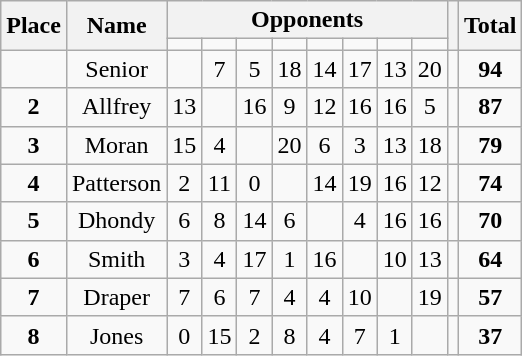<table class="wikitable" style="text-align:center;">
<tr>
<th rowspan="2">Place</th>
<th rowspan="2">Name</th>
<th colspan="8">Opponents</th>
<th rowspan="2"></th>
<th rowspan="2">Total</th>
</tr>
<tr>
<td></td>
<td></td>
<td></td>
<td></td>
<td></td>
<td></td>
<td></td>
<td></td>
</tr>
<tr>
<td></td>
<td>Senior</td>
<td></td>
<td>7</td>
<td>5</td>
<td>18</td>
<td>14</td>
<td>17</td>
<td>13</td>
<td>20</td>
<td></td>
<td><strong>94</strong></td>
</tr>
<tr>
<td><strong>2</strong></td>
<td>Allfrey</td>
<td>13</td>
<td></td>
<td>16</td>
<td>9</td>
<td>12</td>
<td>16</td>
<td>16</td>
<td>5</td>
<td></td>
<td><strong>87</strong></td>
</tr>
<tr>
<td><strong>3</strong></td>
<td>Moran</td>
<td>15</td>
<td>4</td>
<td></td>
<td>20</td>
<td>6</td>
<td>3</td>
<td>13</td>
<td>18</td>
<td></td>
<td><strong>79</strong></td>
</tr>
<tr>
<td><strong>4</strong></td>
<td>Patterson</td>
<td>2</td>
<td>11</td>
<td>0</td>
<td></td>
<td>14</td>
<td>19</td>
<td>16</td>
<td>12</td>
<td></td>
<td><strong>74</strong></td>
</tr>
<tr>
<td><strong>5</strong></td>
<td>Dhondy</td>
<td>6</td>
<td>8</td>
<td>14</td>
<td>6</td>
<td></td>
<td>4</td>
<td>16</td>
<td>16</td>
<td></td>
<td><strong>70</strong></td>
</tr>
<tr>
<td><strong>6</strong></td>
<td>Smith</td>
<td>3</td>
<td>4</td>
<td>17</td>
<td>1</td>
<td>16</td>
<td></td>
<td>10</td>
<td>13</td>
<td></td>
<td><strong>64</strong></td>
</tr>
<tr>
<td><strong>7</strong></td>
<td>Draper</td>
<td>7</td>
<td>6</td>
<td>7</td>
<td>4</td>
<td>4</td>
<td>10</td>
<td></td>
<td>19</td>
<td></td>
<td><strong>57</strong></td>
</tr>
<tr>
<td><strong>8</strong></td>
<td>Jones</td>
<td>0</td>
<td>15</td>
<td>2</td>
<td>8</td>
<td>4</td>
<td>7</td>
<td>1</td>
<td></td>
<td></td>
<td><strong>37</strong></td>
</tr>
</table>
